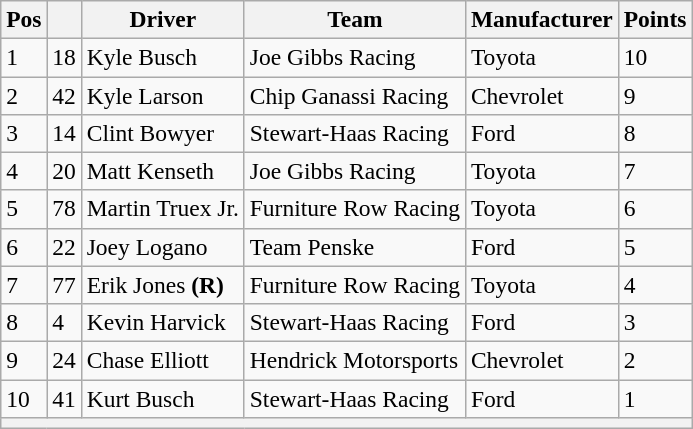<table class="wikitable" style="font-size:98%">
<tr>
<th>Pos</th>
<th></th>
<th>Driver</th>
<th>Team</th>
<th>Manufacturer</th>
<th>Points</th>
</tr>
<tr>
<td>1</td>
<td>18</td>
<td>Kyle Busch</td>
<td>Joe Gibbs Racing</td>
<td>Toyota</td>
<td>10</td>
</tr>
<tr>
<td>2</td>
<td>42</td>
<td>Kyle Larson</td>
<td>Chip Ganassi Racing</td>
<td>Chevrolet</td>
<td>9</td>
</tr>
<tr>
<td>3</td>
<td>14</td>
<td>Clint Bowyer</td>
<td>Stewart-Haas Racing</td>
<td>Ford</td>
<td>8</td>
</tr>
<tr>
<td>4</td>
<td>20</td>
<td>Matt Kenseth</td>
<td>Joe Gibbs Racing</td>
<td>Toyota</td>
<td>7</td>
</tr>
<tr>
<td>5</td>
<td>78</td>
<td>Martin Truex Jr.</td>
<td>Furniture Row Racing</td>
<td>Toyota</td>
<td>6</td>
</tr>
<tr>
<td>6</td>
<td>22</td>
<td>Joey Logano</td>
<td>Team Penske</td>
<td>Ford</td>
<td>5</td>
</tr>
<tr>
<td>7</td>
<td>77</td>
<td>Erik Jones <strong>(R)</strong></td>
<td>Furniture Row Racing</td>
<td>Toyota</td>
<td>4</td>
</tr>
<tr>
<td>8</td>
<td>4</td>
<td>Kevin Harvick</td>
<td>Stewart-Haas Racing</td>
<td>Ford</td>
<td>3</td>
</tr>
<tr>
<td>9</td>
<td>24</td>
<td>Chase Elliott</td>
<td>Hendrick Motorsports</td>
<td>Chevrolet</td>
<td>2</td>
</tr>
<tr>
<td>10</td>
<td>41</td>
<td>Kurt Busch</td>
<td>Stewart-Haas Racing</td>
<td>Ford</td>
<td>1</td>
</tr>
<tr>
<th colspan="6"></th>
</tr>
</table>
